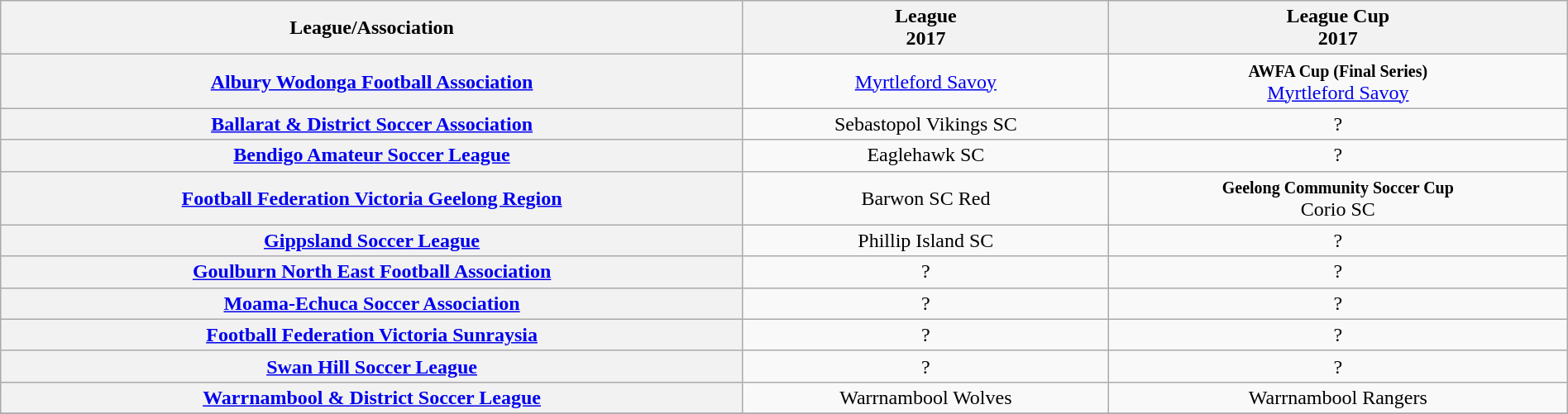<table class="wikitable sortable" style="width:100%; text-align:left">
<tr>
<th><strong>League/Association</strong><br></th>
<th><strong>League</strong><br>2017</th>
<th><strong>League Cup</strong><br>2017</th>
</tr>
<tr>
<th><strong><a href='#'>Albury Wodonga Football Association</a></strong></th>
<td style="text-align:center;"><a href='#'>Myrtleford Savoy</a></td>
<td style="text-align:center;"><small><strong>AWFA Cup (Final Series)</strong></small><br><a href='#'>Myrtleford Savoy</a></td>
</tr>
<tr>
<th><strong><a href='#'>Ballarat & District Soccer Association</a></strong></th>
<td style="text-align:center;">Sebastopol Vikings SC </td>
<td style="text-align:center;">?</td>
</tr>
<tr>
<th><strong><a href='#'>Bendigo Amateur Soccer League</a></strong></th>
<td style="text-align:center;">Eaglehawk SC </td>
<td style="text-align:center;">?</td>
</tr>
<tr>
<th><strong><a href='#'>Football Federation Victoria Geelong Region</a></strong></th>
<td style="text-align:center;">Barwon SC Red </td>
<td style="text-align:center;"><small><strong>Geelong Community Soccer Cup</strong></small><br>Corio SC </td>
</tr>
<tr>
<th><strong><a href='#'>Gippsland Soccer League</a></strong></th>
<td style="text-align:center;">Phillip Island SC </td>
<td style="text-align:center;">?</td>
</tr>
<tr>
<th><strong><a href='#'>Goulburn North East Football Association</a></strong></th>
<td style="text-align:center;">?</td>
<td style="text-align:center;">?</td>
</tr>
<tr>
<th><strong><a href='#'>Moama-Echuca Soccer Association</a></strong></th>
<td style="text-align:center;">?</td>
<td style="text-align:center;">?</td>
</tr>
<tr>
<th><strong><a href='#'>Football Federation Victoria Sunraysia</a></strong></th>
<td style="text-align:center;">?</td>
<td style="text-align:center;">?</td>
</tr>
<tr>
<th><strong><a href='#'>Swan Hill Soccer League</a></strong></th>
<td style="text-align:center;">?</td>
<td style="text-align:center;">?</td>
</tr>
<tr>
<th><strong><a href='#'>Warrnambool & District Soccer League</a></strong></th>
<td style="text-align:center;">Warrnambool Wolves </td>
<td style="text-align:center;">Warrnambool Rangers </td>
</tr>
<tr>
</tr>
</table>
